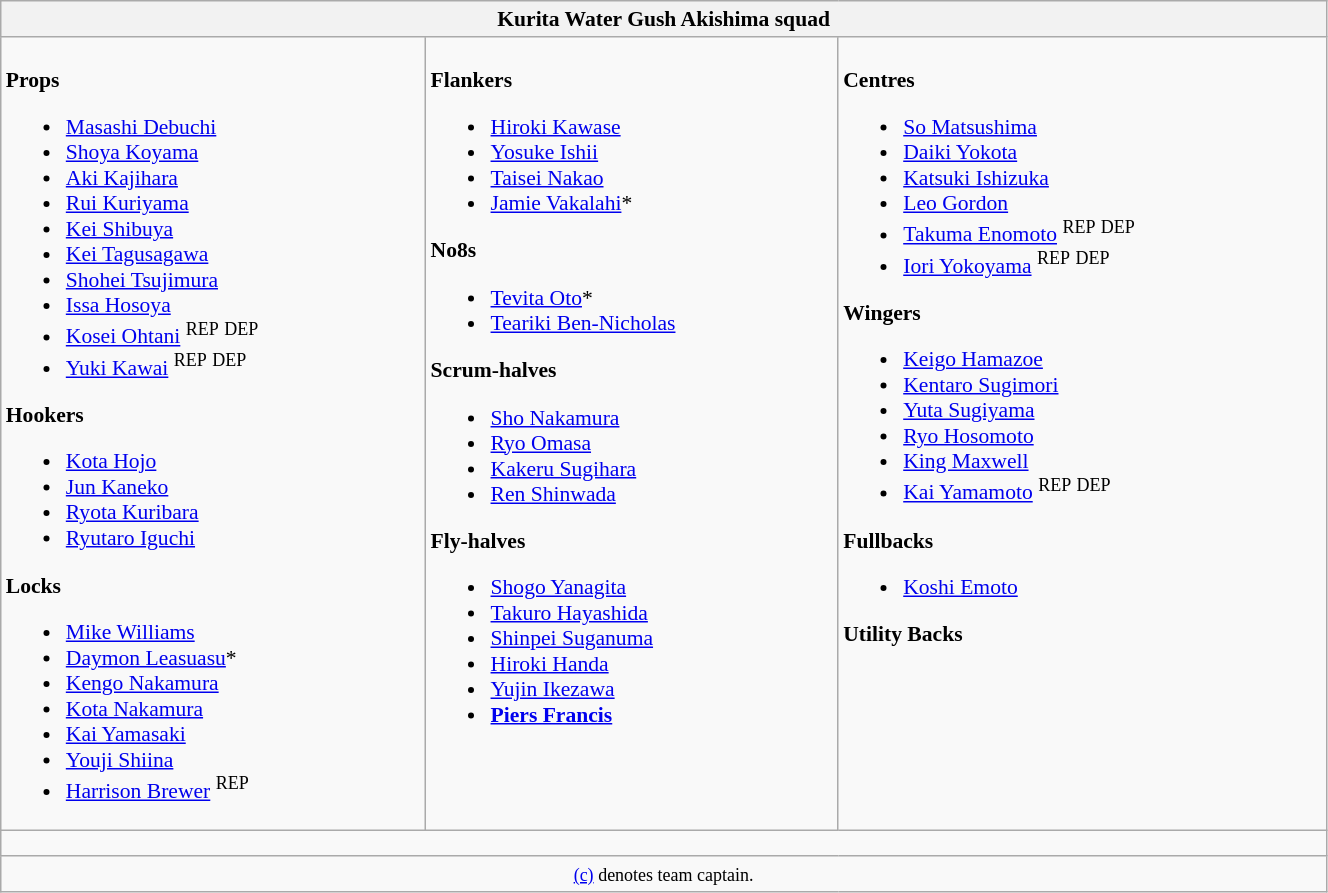<table class="wikitable" style="text-align:left; font-size:90%; width:70%">
<tr>
<th colspan="100%">Kurita Water Gush Akishima squad</th>
</tr>
<tr valign="top">
<td><br><strong>Props</strong><ul><li> <a href='#'>Masashi Debuchi</a></li><li> <a href='#'>Shoya Koyama</a></li><li> <a href='#'>Aki Kajihara</a></li><li> <a href='#'>Rui Kuriyama</a></li><li> <a href='#'>Kei Shibuya</a></li><li> <a href='#'>Kei Tagusagawa</a></li><li> <a href='#'>Shohei Tsujimura</a></li><li> <a href='#'>Issa Hosoya</a></li><li> <a href='#'>Kosei Ohtani</a> <sup>REP</sup> <sup>DEP</sup></li><li> <a href='#'>Yuki Kawai</a> <sup>REP</sup> <sup>DEP</sup></li></ul><strong>Hookers</strong><ul><li> <a href='#'>Kota Hojo</a></li><li> <a href='#'>Jun Kaneko</a></li><li> <a href='#'>Ryota Kuribara</a></li><li> <a href='#'>Ryutaro Iguchi</a></li></ul><strong>Locks</strong><ul><li> <a href='#'>Mike Williams</a></li><li> <a href='#'>Daymon Leasuasu</a>*</li><li> <a href='#'>Kengo Nakamura</a></li><li> <a href='#'>Kota Nakamura</a></li><li> <a href='#'>Kai Yamasaki</a></li><li> <a href='#'>Youji Shiina</a></li><li> <a href='#'>Harrison Brewer</a> <sup>REP</sup></li></ul></td>
<td><br><strong>Flankers</strong><ul><li> <a href='#'>Hiroki Kawase</a></li><li> <a href='#'>Yosuke Ishii</a></li><li> <a href='#'>Taisei Nakao</a></li><li> <a href='#'>Jamie Vakalahi</a>*</li></ul><strong>No8s</strong><ul><li> <a href='#'>Tevita Oto</a>*</li><li> <a href='#'>Teariki Ben-Nicholas</a></li></ul><strong>Scrum-halves</strong><ul><li> <a href='#'>Sho Nakamura</a></li><li> <a href='#'>Ryo Omasa</a></li><li> <a href='#'>Kakeru Sugihara</a></li><li> <a href='#'>Ren Shinwada</a></li></ul><strong>Fly-halves</strong><ul><li> <a href='#'>Shogo Yanagita</a></li><li> <a href='#'>Takuro Hayashida</a></li><li> <a href='#'>Shinpei Suganuma</a></li><li> <a href='#'>Hiroki Handa</a></li><li> <a href='#'>Yujin Ikezawa</a></li><li> <strong><a href='#'>Piers Francis</a></strong></li></ul></td>
<td><br><strong>Centres</strong><ul><li> <a href='#'>So Matsushima</a></li><li> <a href='#'>Daiki Yokota</a></li><li> <a href='#'>Katsuki Ishizuka</a></li><li> <a href='#'>Leo Gordon</a></li><li> <a href='#'>Takuma Enomoto</a> <sup>REP</sup> <sup>DEP</sup></li><li> <a href='#'>Iori Yokoyama</a> <sup>REP</sup> <sup>DEP</sup></li></ul><strong>Wingers</strong><ul><li> <a href='#'>Keigo Hamazoe</a></li><li> <a href='#'>Kentaro Sugimori</a></li><li> <a href='#'>Yuta Sugiyama</a></li><li> <a href='#'>Ryo Hosomoto</a></li><li> <a href='#'>King Maxwell</a></li><li> <a href='#'>Kai Yamamoto</a> <sup>REP</sup> <sup>DEP</sup></li></ul><strong>Fullbacks</strong><ul><li> <a href='#'>Koshi Emoto</a></li></ul><strong>Utility Backs</strong></td>
</tr>
<tr>
<td colspan="100%" style="height: 10px;"></td>
</tr>
<tr>
<td colspan="100%" style="text-align:center;"><small><a href='#'>(c)</a> denotes team captain.</small></td>
</tr>
</table>
